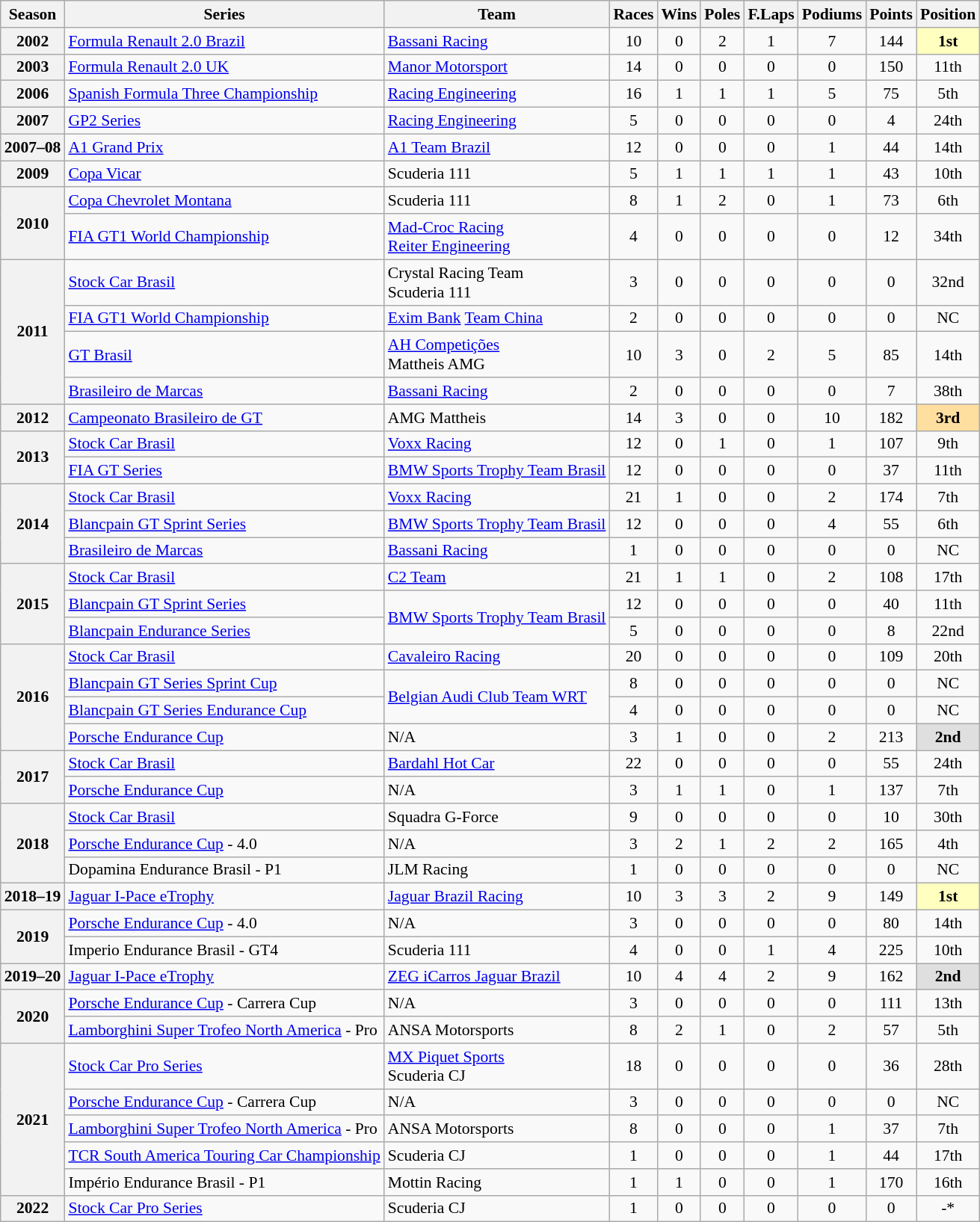<table class="wikitable" style="font-size: 90%; text-align:center">
<tr>
<th>Season</th>
<th>Series</th>
<th>Team</th>
<th>Races</th>
<th>Wins</th>
<th>Poles</th>
<th>F.Laps</th>
<th>Podiums</th>
<th>Points</th>
<th>Position</th>
</tr>
<tr>
<th>2002</th>
<td align=left><a href='#'>Formula Renault 2.0 Brazil</a></td>
<td align=left><a href='#'>Bassani Racing</a></td>
<td>10</td>
<td>0</td>
<td>2</td>
<td>1</td>
<td>7</td>
<td>144</td>
<td style="background:#ffffbf;"><strong>1st</strong></td>
</tr>
<tr>
<th>2003</th>
<td align=left><a href='#'>Formula Renault 2.0 UK</a></td>
<td align=left><a href='#'>Manor Motorsport</a></td>
<td>14</td>
<td>0</td>
<td>0</td>
<td>0</td>
<td>0</td>
<td>150</td>
<td>11th</td>
</tr>
<tr>
<th>2006</th>
<td align=left><a href='#'>Spanish Formula Three Championship</a></td>
<td align=left><a href='#'>Racing Engineering</a></td>
<td>16</td>
<td>1</td>
<td>1</td>
<td>1</td>
<td>5</td>
<td>75</td>
<td>5th</td>
</tr>
<tr>
<th>2007</th>
<td align=left><a href='#'>GP2 Series</a></td>
<td align=left><a href='#'>Racing Engineering</a></td>
<td>5</td>
<td>0</td>
<td>0</td>
<td>0</td>
<td>0</td>
<td>4</td>
<td>24th</td>
</tr>
<tr>
<th>2007–08</th>
<td align=left><a href='#'>A1 Grand Prix</a></td>
<td align=left><a href='#'>A1 Team Brazil</a></td>
<td>12</td>
<td>0</td>
<td>0</td>
<td>0</td>
<td>1</td>
<td>44</td>
<td>14th</td>
</tr>
<tr>
<th>2009</th>
<td align=left><a href='#'>Copa Vicar</a></td>
<td align=left>Scuderia 111</td>
<td>5</td>
<td>1</td>
<td>1</td>
<td>1</td>
<td>1</td>
<td>43</td>
<td>10th</td>
</tr>
<tr>
<th rowspan=2>2010</th>
<td align=left><a href='#'>Copa Chevrolet Montana</a></td>
<td align=left>Scuderia 111</td>
<td>8</td>
<td>1</td>
<td>2</td>
<td>0</td>
<td>1</td>
<td>73</td>
<td>6th</td>
</tr>
<tr>
<td align=left><a href='#'>FIA GT1 World Championship</a></td>
<td align=left><a href='#'>Mad-Croc Racing</a><br><a href='#'>Reiter Engineering</a></td>
<td>4</td>
<td>0</td>
<td>0</td>
<td>0</td>
<td>0</td>
<td>12</td>
<td>34th</td>
</tr>
<tr>
<th rowspan=4>2011</th>
<td align=left><a href='#'>Stock Car Brasil</a></td>
<td align=left>Crystal Racing Team<br>Scuderia 111</td>
<td>3</td>
<td>0</td>
<td>0</td>
<td>0</td>
<td>0</td>
<td>0</td>
<td>32nd</td>
</tr>
<tr>
<td align=left><a href='#'>FIA GT1 World Championship</a></td>
<td align=left><a href='#'>Exim Bank</a> <a href='#'>Team China</a></td>
<td>2</td>
<td>0</td>
<td>0</td>
<td>0</td>
<td>0</td>
<td>0</td>
<td>NC</td>
</tr>
<tr>
<td align=left><a href='#'>GT Brasil</a></td>
<td align=left><a href='#'>AH Competições</a><br>Mattheis AMG</td>
<td>10</td>
<td>3</td>
<td>0</td>
<td>2</td>
<td>5</td>
<td>85</td>
<td>14th</td>
</tr>
<tr>
<td align=left><a href='#'>Brasileiro de Marcas</a></td>
<td align=left><a href='#'>Bassani Racing</a></td>
<td>2</td>
<td>0</td>
<td>0</td>
<td>0</td>
<td>0</td>
<td>7</td>
<td>38th</td>
</tr>
<tr>
<th>2012</th>
<td align=left><a href='#'>Campeonato Brasileiro de GT</a></td>
<td align=left>AMG Mattheis</td>
<td>14</td>
<td>3</td>
<td>0</td>
<td>0</td>
<td>10</td>
<td>182</td>
<td style="background:#FFDF9F;"><strong>3rd</strong></td>
</tr>
<tr>
<th rowspan=2>2013</th>
<td align=left><a href='#'>Stock Car Brasil</a></td>
<td align=left><a href='#'>Voxx Racing</a></td>
<td>12</td>
<td>0</td>
<td>1</td>
<td>0</td>
<td>1</td>
<td>107</td>
<td>9th</td>
</tr>
<tr>
<td align=left><a href='#'>FIA GT Series</a></td>
<td align=left><a href='#'>BMW Sports Trophy Team Brasil</a></td>
<td>12</td>
<td>0</td>
<td>0</td>
<td>0</td>
<td>0</td>
<td>37</td>
<td>11th</td>
</tr>
<tr>
<th rowspan=3>2014</th>
<td align=left><a href='#'>Stock Car Brasil</a></td>
<td align=left><a href='#'>Voxx Racing</a></td>
<td>21</td>
<td>1</td>
<td>0</td>
<td>0</td>
<td>2</td>
<td>174</td>
<td>7th</td>
</tr>
<tr>
<td align=left><a href='#'>Blancpain GT Sprint Series</a></td>
<td align=left><a href='#'>BMW Sports Trophy Team Brasil</a></td>
<td>12</td>
<td>0</td>
<td>0</td>
<td>0</td>
<td>4</td>
<td>55</td>
<td>6th</td>
</tr>
<tr>
<td align=left><a href='#'>Brasileiro de Marcas</a></td>
<td align=left><a href='#'>Bassani Racing</a></td>
<td>1</td>
<td>0</td>
<td>0</td>
<td>0</td>
<td>0</td>
<td>0</td>
<td>NC</td>
</tr>
<tr>
<th rowspan=3>2015</th>
<td align=left><a href='#'>Stock Car Brasil</a></td>
<td align=left><a href='#'>C2 Team</a></td>
<td>21</td>
<td>1</td>
<td>1</td>
<td>0</td>
<td>2</td>
<td>108</td>
<td>17th</td>
</tr>
<tr>
<td align=left><a href='#'>Blancpain GT Sprint Series</a></td>
<td align=left rowspan=2 nowrap><a href='#'>BMW Sports Trophy Team Brasil</a></td>
<td>12</td>
<td>0</td>
<td>0</td>
<td>0</td>
<td>0</td>
<td>40</td>
<td>11th</td>
</tr>
<tr>
<td align=left><a href='#'>Blancpain Endurance Series</a></td>
<td>5</td>
<td>0</td>
<td>0</td>
<td>0</td>
<td>0</td>
<td>8</td>
<td>22nd</td>
</tr>
<tr>
<th rowspan=4>2016</th>
<td align=left><a href='#'>Stock Car Brasil</a></td>
<td align=left><a href='#'>Cavaleiro Racing</a></td>
<td>20</td>
<td>0</td>
<td>0</td>
<td>0</td>
<td>0</td>
<td>109</td>
<td>20th</td>
</tr>
<tr>
<td align=left><a href='#'>Blancpain GT Series Sprint Cup</a></td>
<td align=left rowspan=2><a href='#'>Belgian Audi Club Team WRT</a></td>
<td>8</td>
<td>0</td>
<td>0</td>
<td>0</td>
<td>0</td>
<td>0</td>
<td>NC</td>
</tr>
<tr>
<td align=left><a href='#'>Blancpain GT Series Endurance Cup</a></td>
<td>4</td>
<td>0</td>
<td>0</td>
<td>0</td>
<td>0</td>
<td>0</td>
<td>NC</td>
</tr>
<tr>
<td align=left><a href='#'>Porsche Endurance Cup</a></td>
<td align=left>N/A</td>
<td>3</td>
<td>1</td>
<td>0</td>
<td>0</td>
<td>2</td>
<td>213</td>
<td style="background:#DFDFDF;"><strong>2nd</strong></td>
</tr>
<tr>
<th rowspan=2>2017</th>
<td align=left><a href='#'>Stock Car Brasil</a></td>
<td align=left><a href='#'>Bardahl Hot Car</a></td>
<td>22</td>
<td>0</td>
<td>0</td>
<td>0</td>
<td>0</td>
<td>55</td>
<td>24th</td>
</tr>
<tr>
<td align=left><a href='#'>Porsche Endurance Cup</a></td>
<td align=left>N/A</td>
<td>3</td>
<td>1</td>
<td>1</td>
<td>0</td>
<td>1</td>
<td>137</td>
<td>7th</td>
</tr>
<tr>
<th rowspan=3>2018</th>
<td align=left><a href='#'>Stock Car Brasil</a></td>
<td align=left>Squadra G-Force</td>
<td>9</td>
<td>0</td>
<td>0</td>
<td>0</td>
<td>0</td>
<td>10</td>
<td>30th</td>
</tr>
<tr>
<td align=left><a href='#'>Porsche Endurance Cup</a> - 4.0</td>
<td align=left>N/A</td>
<td>3</td>
<td>2</td>
<td>1</td>
<td>2</td>
<td>2</td>
<td>165</td>
<td>4th</td>
</tr>
<tr>
<td align=left>Dopamina Endurance Brasil - P1</td>
<td align=left>JLM Racing</td>
<td>1</td>
<td>0</td>
<td>0</td>
<td>0</td>
<td>0</td>
<td>0</td>
<td>NC</td>
</tr>
<tr>
<th>2018–19</th>
<td align=left><a href='#'>Jaguar I-Pace eTrophy</a></td>
<td align=left><a href='#'>Jaguar Brazil Racing</a></td>
<td>10</td>
<td>3</td>
<td>3</td>
<td>2</td>
<td>9</td>
<td>149</td>
<td style="background:#ffffbf;"><strong>1st</strong></td>
</tr>
<tr>
<th rowspan=2>2019</th>
<td align=left><a href='#'>Porsche Endurance Cup</a> - 4.0</td>
<td align=left>N/A</td>
<td>3</td>
<td>0</td>
<td>0</td>
<td>0</td>
<td>0</td>
<td>80</td>
<td>14th</td>
</tr>
<tr>
<td align=left>Imperio Endurance Brasil - GT4</td>
<td align=left>Scuderia 111</td>
<td>4</td>
<td>0</td>
<td>0</td>
<td>1</td>
<td>4</td>
<td>225</td>
<td>10th</td>
</tr>
<tr>
<th>2019–20</th>
<td align=left><a href='#'>Jaguar I-Pace eTrophy</a></td>
<td align=left><a href='#'>ZEG iCarros Jaguar Brazil</a></td>
<td>10</td>
<td>4</td>
<td>4</td>
<td>2</td>
<td>9</td>
<td>162</td>
<td style="background:#DFDFDF;"><strong>2nd</strong></td>
</tr>
<tr>
<th rowspan=2>2020</th>
<td align=left><a href='#'>Porsche Endurance Cup</a> - Carrera Cup</td>
<td align=left>N/A</td>
<td>3</td>
<td>0</td>
<td>0</td>
<td>0</td>
<td>0</td>
<td>111</td>
<td>13th</td>
</tr>
<tr>
<td align=left><a href='#'>Lamborghini Super Trofeo North America</a> - Pro</td>
<td align=left>ANSA Motorsports</td>
<td>8</td>
<td>2</td>
<td>1</td>
<td>0</td>
<td>2</td>
<td>57</td>
<td>5th</td>
</tr>
<tr>
<th rowspan=5>2021</th>
<td align=left><a href='#'>Stock Car Pro Series</a></td>
<td align=left><a href='#'>MX Piquet Sports</a><br>Scuderia CJ</td>
<td>18</td>
<td>0</td>
<td>0</td>
<td>0</td>
<td>0</td>
<td>36</td>
<td>28th</td>
</tr>
<tr>
<td align=left><a href='#'>Porsche Endurance Cup</a> - Carrera Cup</td>
<td align=left>N/A</td>
<td>3</td>
<td>0</td>
<td>0</td>
<td>0</td>
<td>0</td>
<td>0</td>
<td>NC</td>
</tr>
<tr>
<td align=left><a href='#'>Lamborghini Super Trofeo North America</a> - Pro</td>
<td align=left>ANSA Motorsports</td>
<td>8</td>
<td>0</td>
<td>0</td>
<td>0</td>
<td>1</td>
<td>37</td>
<td>7th</td>
</tr>
<tr>
<td align=left  nowrap><a href='#'>TCR South America Touring Car Championship</a></td>
<td align=left>Scuderia CJ</td>
<td>1</td>
<td>0</td>
<td>0</td>
<td>0</td>
<td>1</td>
<td>44</td>
<td>17th</td>
</tr>
<tr>
<td align=left>Império Endurance Brasil - P1</td>
<td align=left>Mottin Racing</td>
<td>1</td>
<td>1</td>
<td>0</td>
<td>0</td>
<td>1</td>
<td>170</td>
<td>16th</td>
</tr>
<tr>
<th>2022</th>
<td align=left><a href='#'>Stock Car Pro Series</a></td>
<td align=left>Scuderia CJ</td>
<td>1</td>
<td>0</td>
<td>0</td>
<td>0</td>
<td>0</td>
<td>0</td>
<td>-*</td>
</tr>
</table>
